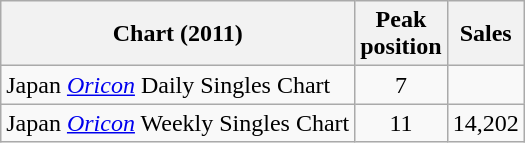<table class="wikitable">
<tr>
<th>Chart (2011)</th>
<th>Peak<br>position</th>
<th>Sales</th>
</tr>
<tr>
<td>Japan <em><a href='#'>Oricon</a></em> Daily Singles Chart</td>
<td align="center">7</td>
</tr>
<tr>
<td>Japan <em><a href='#'>Oricon</a></em> Weekly Singles Chart</td>
<td align="center">11</td>
<td align="center">14,202</td>
</tr>
</table>
